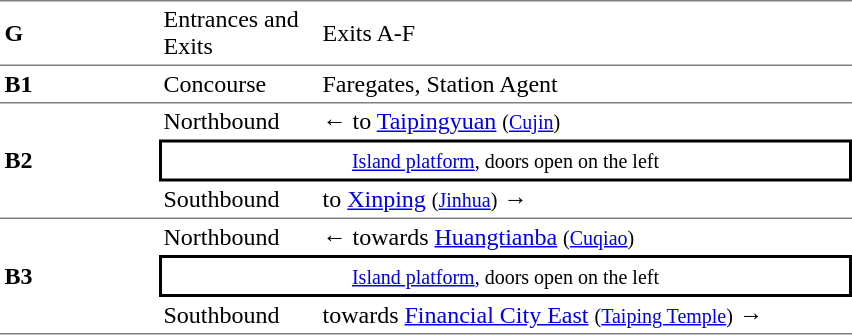<table cellspacing=0 cellpadding=3>
<tr>
<td style="border-top:solid 1px gray;border-bottom:solid 1px gray;" width=100><strong>G</strong></td>
<td style="border-top:solid 1px gray;border-bottom:solid 1px gray;" width=100>Entrances and Exits</td>
<td style="border-top:solid 1px gray;border-bottom:solid 1px gray;" width=350>Exits A-F</td>
</tr>
<tr>
<td style="border-top:solid 0px gray;border-bottom:solid 1px gray;" width=100><strong>B1</strong></td>
<td style="border-top:solid 0px gray;border-bottom:solid 1px gray;" width=100>Concourse</td>
<td style="border-top:solid 0px gray;border-bottom:solid 1px gray;" width=350>Faregates, Station Agent</td>
</tr>
<tr>
<td style="border-bottom:solid 1px gray;" rowspan=3><strong>B2</strong></td>
<td>Northbound</td>
<td>←  to <a href='#'>Taipingyuan</a> <small>(<a href='#'>Cujin</a>)</small></td>
</tr>
<tr>
<td style="border-right:solid 2px black;border-left:solid 2px black;border-top:solid 2px black;border-bottom:solid 2px black;text-align:center;" colspan=2><small><a href='#'>Island platform</a>, doors open on the left</small></td>
</tr>
<tr>
<td style="border-bottom:solid 1px gray;">Southbound</td>
<td style="border-bottom:solid 1px gray;">  to <a href='#'>Xinping</a> <small>(<a href='#'>Jinhua</a>)</small> →</td>
</tr>
<tr>
<td style="border-bottom:solid 1px gray;" rowspan=3><strong>B3</strong></td>
<td>Northbound</td>
<td>←  towards <a href='#'>Huangtianba</a> <small>(<a href='#'>Cuqiao</a>)</small></td>
</tr>
<tr>
<td style="border-right:solid 2px black;border-left:solid 2px black;border-top:solid 2px black;border-bottom:solid 2px black;text-align:center;" colspan=2><small><a href='#'>Island platform</a>, doors open on the left</small></td>
</tr>
<tr>
<td style="border-bottom:solid 1px gray;">Southbound</td>
<td style="border-bottom:solid 1px gray;">  towards <a href='#'>Financial City East</a> <small>(<a href='#'>Taiping Temple</a>)</small> →</td>
</tr>
</table>
